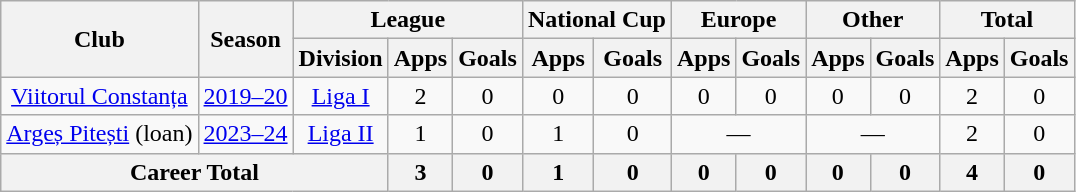<table class=wikitable style=text-align:center>
<tr>
<th rowspan=2>Club</th>
<th rowspan=2>Season</th>
<th colspan=3>League</th>
<th colspan=2>National Cup</th>
<th colspan=2>Europe</th>
<th colspan=2>Other</th>
<th colspan=2>Total</th>
</tr>
<tr>
<th>Division</th>
<th>Apps</th>
<th>Goals</th>
<th>Apps</th>
<th>Goals</th>
<th>Apps</th>
<th>Goals</th>
<th>Apps</th>
<th>Goals</th>
<th>Apps</th>
<th>Goals</th>
</tr>
<tr>
<td rowspan="1"><a href='#'>Viitorul Constanța</a></td>
<td><a href='#'>2019–20</a></td>
<td rowspan="1"><a href='#'>Liga I</a></td>
<td>2</td>
<td>0</td>
<td>0</td>
<td>0</td>
<td>0</td>
<td>0</td>
<td>0</td>
<td>0</td>
<td>2</td>
<td>0</td>
</tr>
<tr>
<td rowspan="1"><a href='#'>Argeș Pitești</a> (loan)</td>
<td><a href='#'>2023–24</a></td>
<td rowspan="1"><a href='#'>Liga II</a></td>
<td>1</td>
<td>0</td>
<td>1</td>
<td>0</td>
<td colspan="2">—</td>
<td colspan="2">—</td>
<td>2</td>
<td>0</td>
</tr>
<tr>
<th colspan="3">Career Total</th>
<th>3</th>
<th>0</th>
<th>1</th>
<th>0</th>
<th>0</th>
<th>0</th>
<th>0</th>
<th>0</th>
<th>4</th>
<th>0</th>
</tr>
</table>
